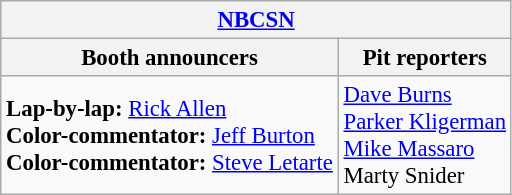<table class="wikitable" style="font-size: 95%;">
<tr>
<th colspan="2"><a href='#'>NBCSN</a></th>
</tr>
<tr>
<th>Booth announcers</th>
<th>Pit reporters</th>
</tr>
<tr>
<td><strong>Lap-by-lap:</strong> <a href='#'>Rick Allen</a><br><strong>Color-commentator:</strong> <a href='#'>Jeff Burton</a><br><strong>Color-commentator:</strong> <a href='#'>Steve Letarte</a></td>
<td><a href='#'>Dave Burns</a><br><a href='#'>Parker Kligerman</a><br><a href='#'>Mike Massaro</a><br>Marty Snider</td>
</tr>
</table>
